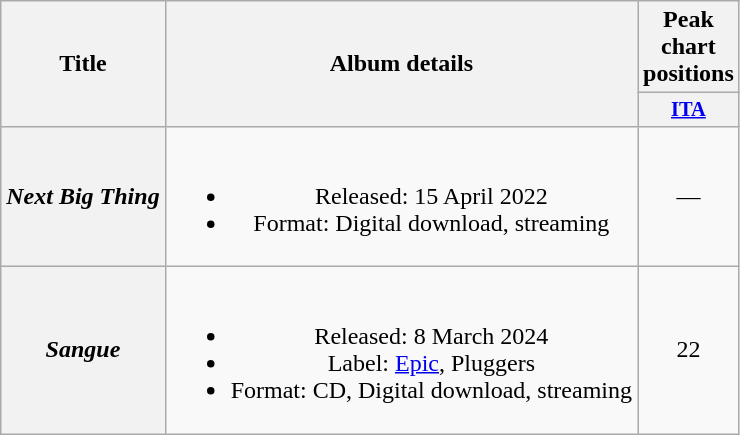<table class="wikitable plainrowheaders" style="text-align:center;">
<tr>
<th scope="col" rowspan="2">Title</th>
<th scope="col" rowspan="2">Album details</th>
<th scope="col" colspan="1">Peak chart positions</th>
</tr>
<tr>
<th scope="col" style="width:3em;font-size:85%"><a href='#'>ITA</a><br></th>
</tr>
<tr>
<th scope="row"><em>Next Big Thing</em></th>
<td><br><ul><li>Released: 15 April 2022</li><li>Format: Digital download, streaming</li></ul></td>
<td>—</td>
</tr>
<tr>
<th scope="row"><em>Sangue</em></th>
<td><br><ul><li>Released: 8 March 2024</li><li>Label: <a href='#'>Epic</a>, Pluggers</li><li>Format: CD, Digital download, streaming</li></ul></td>
<td>22</td>
</tr>
</table>
